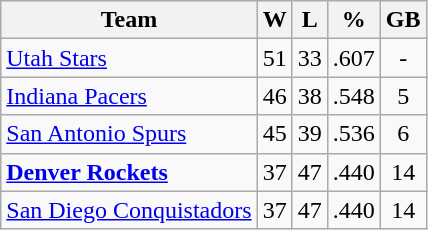<table class="wikitable" style="text-align: center;">
<tr>
<th>Team</th>
<th>W</th>
<th>L</th>
<th>%</th>
<th>GB</th>
</tr>
<tr>
<td align="left"><a href='#'>Utah Stars</a></td>
<td>51</td>
<td>33</td>
<td>.607</td>
<td>-</td>
</tr>
<tr>
<td align="left"><a href='#'>Indiana Pacers</a></td>
<td>46</td>
<td>38</td>
<td>.548</td>
<td>5</td>
</tr>
<tr>
<td align="left"><a href='#'>San Antonio Spurs</a></td>
<td>45</td>
<td>39</td>
<td>.536</td>
<td>6</td>
</tr>
<tr>
<td align="left"><strong><a href='#'>Denver Rockets</a></strong></td>
<td>37</td>
<td>47</td>
<td>.440</td>
<td>14</td>
</tr>
<tr>
<td align="left"><a href='#'>San Diego Conquistadors</a></td>
<td>37</td>
<td>47</td>
<td>.440</td>
<td>14</td>
</tr>
</table>
